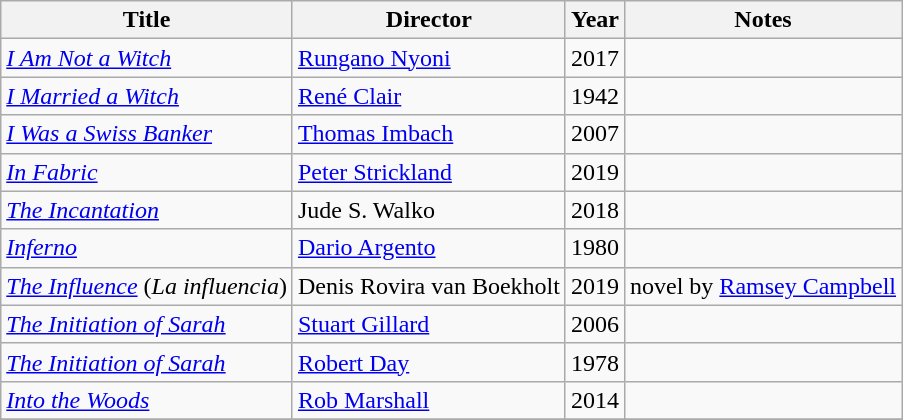<table class="wikitable">
<tr>
<th>Title</th>
<th>Director</th>
<th>Year</th>
<th>Notes</th>
</tr>
<tr>
<td><em><a href='#'>I Am Not a Witch</a></em></td>
<td><a href='#'>Rungano Nyoni</a></td>
<td>2017</td>
<td></td>
</tr>
<tr>
<td><em><a href='#'>I Married a Witch</a></em></td>
<td><a href='#'>René Clair</a></td>
<td>1942</td>
<td></td>
</tr>
<tr>
<td><em><a href='#'>I Was a Swiss Banker</a></em></td>
<td><a href='#'>Thomas Imbach</a></td>
<td>2007</td>
<td></td>
</tr>
<tr>
<td><em><a href='#'>In Fabric</a></em></td>
<td><a href='#'>Peter Strickland</a></td>
<td>2019</td>
<td></td>
</tr>
<tr>
<td><em><a href='#'>The Incantation</a></em></td>
<td>Jude S. Walko</td>
<td>2018</td>
<td></td>
</tr>
<tr>
<td><em><a href='#'>Inferno</a></em></td>
<td><a href='#'>Dario Argento</a></td>
<td>1980</td>
<td></td>
</tr>
<tr>
<td><em><a href='#'>The Influence</a></em>  (<em>La influencia</em>)</td>
<td>Denis Rovira van Boekholt</td>
<td>2019</td>
<td>novel by <a href='#'>Ramsey Campbell</a></td>
</tr>
<tr>
<td><em><a href='#'>The Initiation of Sarah</a></em></td>
<td><a href='#'>Stuart Gillard</a></td>
<td>2006</td>
<td></td>
</tr>
<tr>
<td><em><a href='#'>The Initiation of Sarah</a></em></td>
<td><a href='#'>Robert Day</a></td>
<td>1978</td>
<td></td>
</tr>
<tr>
<td><em><a href='#'>Into the Woods</a></em></td>
<td><a href='#'>Rob Marshall</a></td>
<td>2014</td>
<td></td>
</tr>
<tr>
</tr>
</table>
